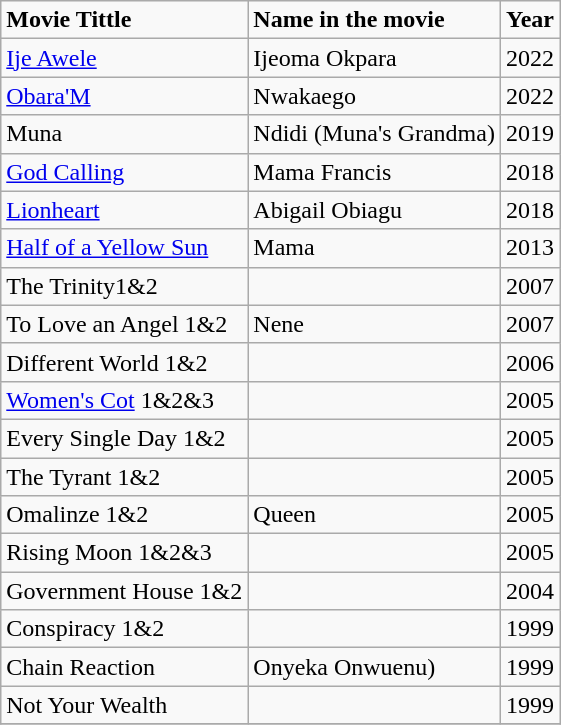<table class="wikitable">
<tr>
<td><strong>Movie Tittle</strong></td>
<td><strong>Name in the movie</strong></td>
<td><strong>Year</strong></td>
</tr>
<tr>
<td><a href='#'>Ije Awele</a></td>
<td>Ijeoma Okpara</td>
<td>2022</td>
</tr>
<tr>
<td><a href='#'>Obara'M</a></td>
<td>Nwakaego</td>
<td>2022</td>
</tr>
<tr>
<td>Muna</td>
<td>Ndidi (Muna's Grandma)</td>
<td>2019</td>
</tr>
<tr>
<td><a href='#'>God Calling</a></td>
<td>Mama Francis</td>
<td>2018</td>
</tr>
<tr>
<td><a href='#'>Lionheart</a></td>
<td>Abigail Obiagu</td>
<td>2018</td>
</tr>
<tr>
<td><a href='#'>Half of a Yellow Sun</a></td>
<td>Mama</td>
<td>2013</td>
</tr>
<tr>
<td>The Trinity1&2</td>
<td></td>
<td>2007</td>
</tr>
<tr>
<td>To Love an Angel 1&2</td>
<td>Nene</td>
<td>2007</td>
</tr>
<tr>
<td>Different World 1&2</td>
<td></td>
<td>2006</td>
</tr>
<tr>
<td><a href='#'>Women's Cot</a> 1&2&3</td>
<td></td>
<td>2005</td>
</tr>
<tr>
<td>Every Single Day 1&2</td>
<td></td>
<td>2005</td>
</tr>
<tr>
<td>The Tyrant 1&2</td>
<td></td>
<td>2005</td>
</tr>
<tr>
<td>Omalinze 1&2</td>
<td>Queen</td>
<td>2005</td>
</tr>
<tr>
<td>Rising Moon 1&2&3</td>
<td></td>
<td>2005</td>
</tr>
<tr>
<td>Government House 1&2</td>
<td></td>
<td>2004</td>
</tr>
<tr>
<td>Conspiracy 1&2</td>
<td></td>
<td>1999</td>
</tr>
<tr>
<td>Chain Reaction</td>
<td>Onyeka Onwuenu)</td>
<td>1999</td>
</tr>
<tr>
<td>Not Your Wealth</td>
<td></td>
<td>1999</td>
</tr>
<tr>
</tr>
</table>
